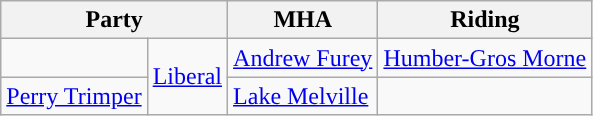<table class="wikitable">
<tr>
<th colspan="2">Party</th>
<th>MHA</th>
<th>Riding</th>
</tr>
<tr>
<td style="background-color:"> </td>
<td rowspan="5"><a href='#'>Liberal</a></td>
<td><a href='#'>Andrew Furey</a></td>
<td><a href='#'>Humber-Gros Morne</a></td>
</tr>
<tr>
<td><a href='#'>Perry Trimper</a></td>
<td><a href='#'>Lake Melville</a></td>
</tr>
</table>
